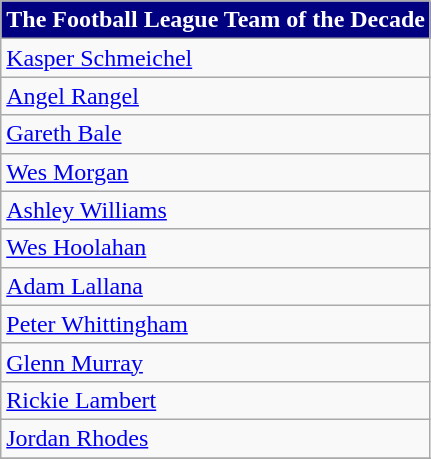<table class="wikitable">
<tr>
<th style="background-color: navy; color: white;" colspan="2">The Football League Team of the Decade</th>
</tr>
<tr>
<td> <a href='#'>Kasper Schmeichel</a></td>
</tr>
<tr>
<td> <a href='#'>Angel Rangel</a></td>
</tr>
<tr>
<td> <a href='#'>Gareth Bale</a></td>
</tr>
<tr>
<td> <a href='#'>Wes Morgan</a></td>
</tr>
<tr>
<td> <a href='#'>Ashley Williams</a></td>
</tr>
<tr>
<td> <a href='#'>Wes Hoolahan</a></td>
</tr>
<tr>
<td> <a href='#'>Adam Lallana</a></td>
</tr>
<tr>
<td> <a href='#'>Peter Whittingham</a></td>
</tr>
<tr>
<td> <a href='#'>Glenn Murray</a></td>
</tr>
<tr>
<td> <a href='#'>Rickie Lambert</a></td>
</tr>
<tr>
<td> <a href='#'>Jordan Rhodes</a></td>
</tr>
<tr>
</tr>
</table>
